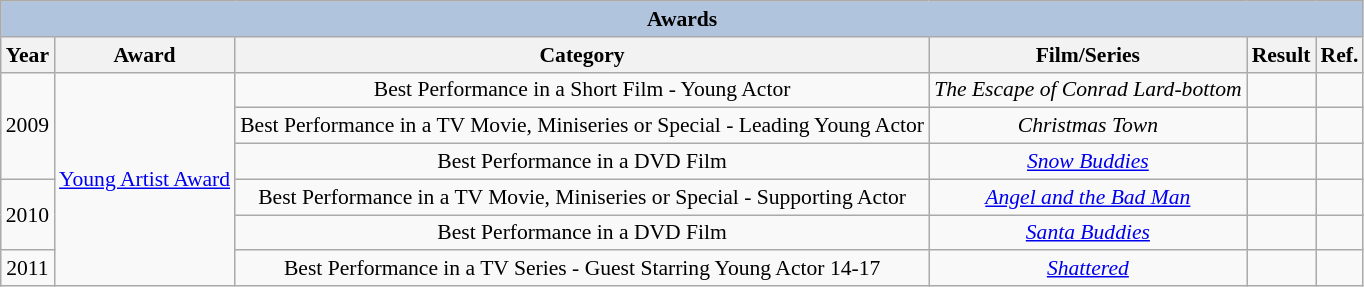<table class="wikitable" style="text-align: center; font-size: 90%; background: #f9f9f9">
<tr align="center">
<th colspan=6 style="background:#B0C4DE;">Awards</th>
</tr>
<tr align="center">
<th>Year</th>
<th>Award</th>
<th>Category</th>
<th>Film/Series</th>
<th>Result</th>
<th>Ref.</th>
</tr>
<tr>
<td rowspan=3>2009</td>
<td rowspan=6><a href='#'>Young Artist Award</a></td>
<td>Best Performance in a Short Film - Young Actor</td>
<td><em>The Escape of Conrad Lard-bottom</em></td>
<td></td>
<td align=center></td>
</tr>
<tr>
<td>Best Performance in a TV Movie, Miniseries or Special - Leading Young Actor</td>
<td><em>Christmas Town</em></td>
<td></td>
<td align=center></td>
</tr>
<tr>
<td>Best Performance in a DVD Film</td>
<td><em><a href='#'>Snow Buddies</a></em></td>
<td></td>
<td align=center></td>
</tr>
<tr>
<td rowspan=2>2010</td>
<td>Best Performance in a TV Movie, Miniseries or Special - Supporting Actor</td>
<td><em><a href='#'>Angel and the Bad Man</a></em></td>
<td></td>
<td align=center></td>
</tr>
<tr>
<td>Best Performance in a DVD Film</td>
<td><em><a href='#'>Santa Buddies</a></em></td>
<td></td>
<td align=center></td>
</tr>
<tr>
<td>2011</td>
<td>Best Performance in a TV Series - Guest Starring Young Actor 14-17</td>
<td><em><a href='#'>Shattered</a></em></td>
<td></td>
<td align=center></td>
</tr>
</table>
